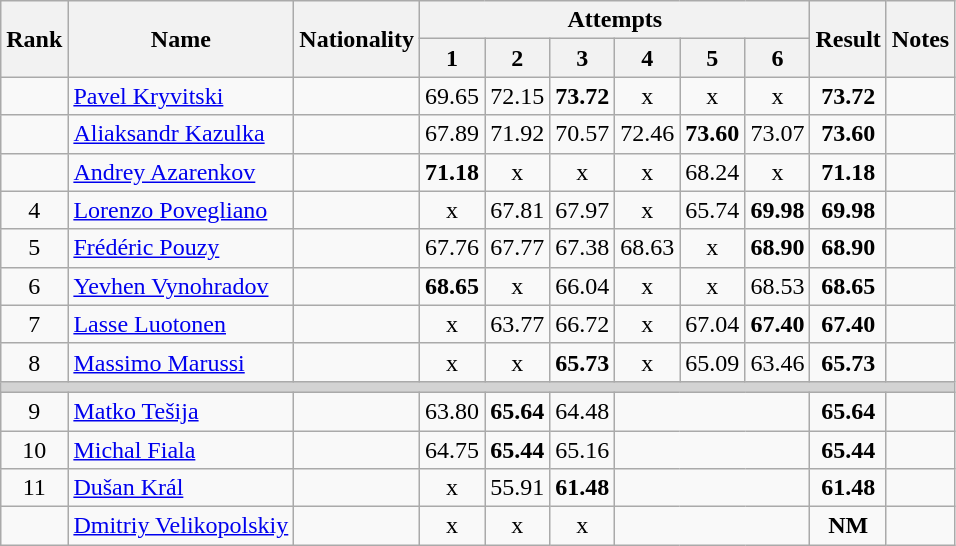<table class="wikitable sortable" style="text-align:center">
<tr>
<th rowspan=2>Rank</th>
<th rowspan=2>Name</th>
<th rowspan=2>Nationality</th>
<th colspan=6>Attempts</th>
<th rowspan=2>Result</th>
<th rowspan=2>Notes</th>
</tr>
<tr>
<th>1</th>
<th>2</th>
<th>3</th>
<th>4</th>
<th>5</th>
<th>6</th>
</tr>
<tr>
<td></td>
<td align=left><a href='#'>Pavel Kryvitski</a></td>
<td align=left></td>
<td>69.65</td>
<td>72.15</td>
<td><strong>73.72</strong></td>
<td>x</td>
<td>x</td>
<td>x</td>
<td><strong>73.72</strong></td>
<td></td>
</tr>
<tr>
<td></td>
<td align=left><a href='#'>Aliaksandr Kazulka</a></td>
<td align=left></td>
<td>67.89</td>
<td>71.92</td>
<td>70.57</td>
<td>72.46</td>
<td><strong>73.60</strong></td>
<td>73.07</td>
<td><strong>73.60</strong></td>
<td></td>
</tr>
<tr>
<td></td>
<td align=left><a href='#'>Andrey Azarenkov</a></td>
<td align=left></td>
<td><strong>71.18</strong></td>
<td>x</td>
<td>x</td>
<td>x</td>
<td>68.24</td>
<td>x</td>
<td><strong>71.18</strong></td>
<td></td>
</tr>
<tr>
<td>4</td>
<td align=left><a href='#'>Lorenzo Povegliano</a></td>
<td align=left></td>
<td>x</td>
<td>67.81</td>
<td>67.97</td>
<td>x</td>
<td>65.74</td>
<td><strong>69.98</strong></td>
<td><strong>69.98</strong></td>
<td></td>
</tr>
<tr>
<td>5</td>
<td align=left><a href='#'>Frédéric Pouzy</a></td>
<td align=left></td>
<td>67.76</td>
<td>67.77</td>
<td>67.38</td>
<td>68.63</td>
<td>x</td>
<td><strong>68.90</strong></td>
<td><strong>68.90</strong></td>
<td></td>
</tr>
<tr>
<td>6</td>
<td align=left><a href='#'>Yevhen Vynohradov</a></td>
<td align=left></td>
<td><strong>68.65</strong></td>
<td>x</td>
<td>66.04</td>
<td>x</td>
<td>x</td>
<td>68.53</td>
<td><strong>68.65</strong></td>
<td></td>
</tr>
<tr>
<td>7</td>
<td align=left><a href='#'>Lasse Luotonen</a></td>
<td align=left></td>
<td>x</td>
<td>63.77</td>
<td>66.72</td>
<td>x</td>
<td>67.04</td>
<td><strong>67.40</strong></td>
<td><strong>67.40</strong></td>
<td></td>
</tr>
<tr>
<td>8</td>
<td align=left><a href='#'>Massimo Marussi</a></td>
<td align=left></td>
<td>x</td>
<td>x</td>
<td><strong>65.73</strong></td>
<td>x</td>
<td>65.09</td>
<td>63.46</td>
<td><strong>65.73</strong></td>
<td></td>
</tr>
<tr>
<td colspan=11 bgcolor=lightgray></td>
</tr>
<tr>
<td>9</td>
<td align=left><a href='#'>Matko Tešija</a></td>
<td align=left></td>
<td>63.80</td>
<td><strong>65.64</strong></td>
<td>64.48</td>
<td colspan=3></td>
<td><strong>65.64</strong></td>
<td></td>
</tr>
<tr>
<td>10</td>
<td align=left><a href='#'>Michal Fiala</a></td>
<td align=left></td>
<td>64.75</td>
<td><strong>65.44</strong></td>
<td>65.16</td>
<td colspan=3></td>
<td><strong>65.44</strong></td>
<td></td>
</tr>
<tr>
<td>11</td>
<td align=left><a href='#'>Dušan Král</a></td>
<td align=left></td>
<td>x</td>
<td>55.91</td>
<td><strong>61.48</strong></td>
<td colspan=3></td>
<td><strong>61.48</strong></td>
<td></td>
</tr>
<tr>
<td></td>
<td align=left><a href='#'>Dmitriy Velikopolskiy</a></td>
<td align=left></td>
<td>x</td>
<td>x</td>
<td>x</td>
<td colspan=3></td>
<td><strong>NM</strong></td>
<td></td>
</tr>
</table>
